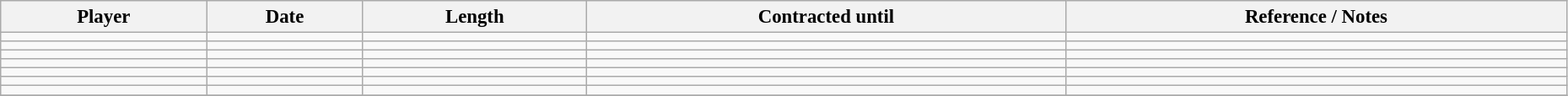<table width=98% class="wikitable sortable" style="text-align:center; font-size:95%; text-align:left">
<tr>
<th>Player</th>
<th>Date</th>
<th>Length</th>
<th>Contracted until</th>
<th>Reference / Notes</th>
</tr>
<tr>
<td></td>
<td></td>
<td></td>
<td></td>
<td></td>
</tr>
<tr>
<td></td>
<td></td>
<td></td>
<td></td>
<td></td>
</tr>
<tr>
<td></td>
<td></td>
<td></td>
<td></td>
<td></td>
</tr>
<tr>
<td></td>
<td></td>
<td></td>
<td></td>
<td></td>
</tr>
<tr>
<td></td>
<td></td>
<td></td>
<td></td>
<td></td>
</tr>
<tr>
<td></td>
<td></td>
<td></td>
<td></td>
<td></td>
</tr>
<tr>
<td></td>
<td></td>
<td></td>
<td></td>
<td></td>
</tr>
<tr>
</tr>
</table>
